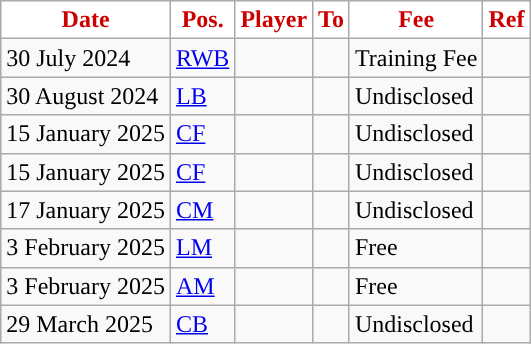<table class="wikitable plainrowheaders sortable">
<tr>
<th style="background:#ffffff;color:#cc0000;">Date</th>
<th style="background:#ffffff;color:#cc0000;">Pos.</th>
<th style="background:#ffffff;color:#cc0000;">Player</th>
<th style="background:#ffffff;color:#cc0000;">To</th>
<th style="background:#ffffff;color:#cc0000;">Fee</th>
<th style="background:#ffffff;color:#cc0000;">Ref</th>
</tr>
<tr>
<td>30 July 2024</td>
<td><a href='#'>RWB</a></td>
<td></td>
<td></td>
<td>Training Fee</td>
<td></td>
</tr>
<tr>
<td>30 August 2024</td>
<td><a href='#'>LB</a></td>
<td></td>
<td></td>
<td>Undisclosed</td>
<td></td>
</tr>
<tr>
<td>15 January 2025</td>
<td><a href='#'>CF</a></td>
<td></td>
<td></td>
<td>Undisclosed</td>
<td></td>
</tr>
<tr>
<td>15 January 2025</td>
<td><a href='#'>CF</a></td>
<td></td>
<td></td>
<td>Undisclosed</td>
<td></td>
</tr>
<tr>
<td>17 January 2025</td>
<td><a href='#'>CM</a></td>
<td></td>
<td></td>
<td>Undisclosed</td>
<td></td>
</tr>
<tr>
<td>3 February 2025</td>
<td><a href='#'>LM</a></td>
<td></td>
<td></td>
<td>Free</td>
<td></td>
</tr>
<tr>
<td>3 February 2025</td>
<td><a href='#'>AM</a></td>
<td></td>
<td></td>
<td>Free</td>
<td></td>
</tr>
<tr>
<td>29 March 2025</td>
<td><a href='#'>CB</a></td>
<td></td>
<td></td>
<td>Undisclosed</td>
<td></td>
</tr>
</table>
